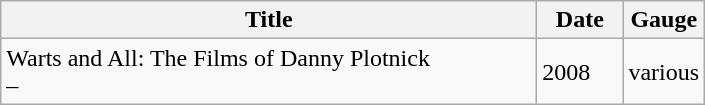<table class="wikitable">
<tr>
<th style="width:350px">Title</th>
<th style="width:50px">Date</th>
<th>Gauge</th>
</tr>
<tr>
<td>Warts and All: The Films of Danny Plotnick<br>– </td>
<td>2008</td>
<td>various</td>
</tr>
</table>
